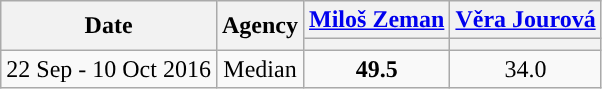<table class="wikitable collapsible collapsed" style=text-align:center>
<tr>
<th rowspan="2">Date</th>
<th rowspan="2">Agency</th>
<th><a href='#'>Miloš Zeman</a></th>
<th><a href='#'>Věra Jourová</a></th>
</tr>
<tr>
<th style="background:"></th>
<th style="background:"></th>
</tr>
<tr>
<td>22 Sep - 10 Oct 2016</td>
<td>Median</td>
<td><strong>49.5</strong></td>
<td>34.0</td>
</tr>
</table>
